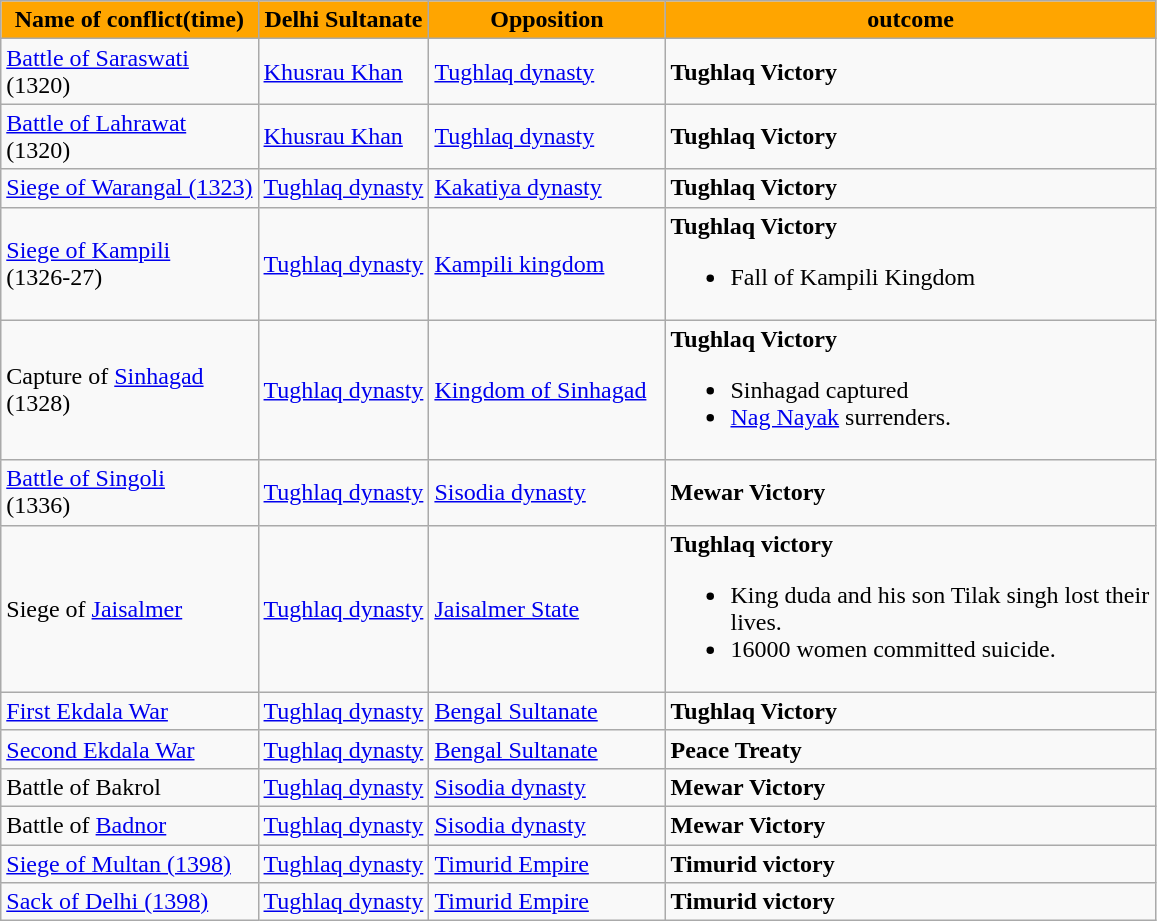<table class="wikitable">
<tr>
<th style="background:orange;"><span>Name of conflict(time)</span></th>
<th style="background:orange;widh:150px;"><span>Delhi Sultanate</span></th>
<th style="background:orange;width:150px;"><span> Opposition</span></th>
<th style="background:orange;width:320px;"><span> outcome</span></th>
</tr>
<tr>
<td><a href='#'>Battle of Saraswati</a><br>(1320)</td>
<td><a href='#'>Khusrau Khan</a></td>
<td><a href='#'>Tughlaq dynasty</a></td>
<td><strong>Tughlaq Victory</strong></td>
</tr>
<tr>
<td><a href='#'>Battle of Lahrawat</a><br>(1320)</td>
<td><a href='#'>Khusrau Khan</a></td>
<td><a href='#'>Tughlaq dynasty</a></td>
<td><strong>Tughlaq Victory</strong></td>
</tr>
<tr>
<td><a href='#'>Siege of Warangal (1323)</a></td>
<td><a href='#'>Tughlaq dynasty</a></td>
<td><a href='#'>Kakatiya dynasty</a></td>
<td><strong>Tughlaq Victory</strong></td>
</tr>
<tr>
<td><a href='#'>Siege of Kampili</a><br>(1326-27)</td>
<td><a href='#'>Tughlaq dynasty</a></td>
<td><a href='#'>Kampili kingdom</a></td>
<td><strong>Tughlaq Victory</strong><br><ul><li>Fall of Kampili Kingdom</li></ul></td>
</tr>
<tr>
<td>Capture of <a href='#'>Sinhagad</a><br>(1328)</td>
<td><a href='#'>Tughlaq dynasty</a></td>
<td><a href='#'>Kingdom of Sinhagad</a></td>
<td><strong>Tughlaq Victory</strong><br><ul><li>Sinhagad captured</li><li><a href='#'>Nag Nayak</a> surrenders.</li></ul></td>
</tr>
<tr>
<td><a href='#'>Battle of Singoli</a><br>(1336)</td>
<td><a href='#'>Tughlaq dynasty</a></td>
<td><a href='#'>Sisodia dynasty</a></td>
<td><strong>Mewar Victory</strong></td>
</tr>
<tr>
<td>Siege of <a href='#'>Jaisalmer</a></td>
<td><a href='#'>Tughlaq dynasty</a></td>
<td><a href='#'>Jaisalmer State</a></td>
<td><strong>Tughlaq victory</strong><br><ul><li>King duda and his son Tilak singh lost their lives.</li><li>16000 women committed suicide.</li></ul></td>
</tr>
<tr>
<td><a href='#'>First Ekdala War</a></td>
<td><a href='#'>Tughlaq dynasty</a></td>
<td><a href='#'>Bengal Sultanate</a></td>
<td><strong>Tughlaq Victory</strong></td>
</tr>
<tr>
<td><a href='#'>Second Ekdala War</a></td>
<td><a href='#'>Tughlaq dynasty</a></td>
<td><a href='#'>Bengal Sultanate</a></td>
<td><strong>Peace Treaty</strong></td>
</tr>
<tr>
<td>Battle of Bakrol</td>
<td><a href='#'>Tughlaq dynasty</a></td>
<td><a href='#'>Sisodia dynasty</a></td>
<td><strong>Mewar Victory</strong></td>
</tr>
<tr>
<td>Battle of <a href='#'>Badnor</a></td>
<td><a href='#'>Tughlaq dynasty</a></td>
<td><a href='#'>Sisodia dynasty</a></td>
<td><strong>Mewar Victory</strong></td>
</tr>
<tr>
<td><a href='#'>Siege of Multan (1398)</a><br></td>
<td><a href='#'>Tughlaq dynasty</a></td>
<td><a href='#'>Timurid Empire</a></td>
<td><strong>Timurid victory</strong></td>
</tr>
<tr>
<td><a href='#'>Sack of Delhi (1398)</a><br></td>
<td><a href='#'>Tughlaq dynasty</a></td>
<td><a href='#'>Timurid Empire</a></td>
<td><strong>Timurid victory</strong></td>
</tr>
</table>
